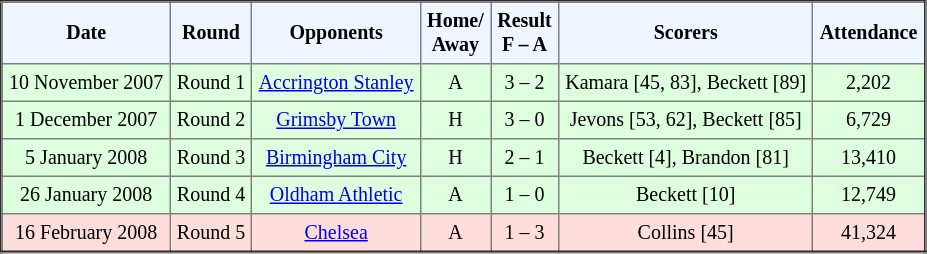<table border="2" cellpadding="4" style="border-collapse:collapse; text-align:center; font-size:smaller;">
<tr style="background:#f0f6ff;">
<th><strong>Date</strong></th>
<th><strong>Round</strong></th>
<th><strong>Opponents</strong></th>
<th><strong>Home/<br>Away</strong></th>
<th><strong>Result<br>F – A</strong></th>
<th><strong>Scorers</strong></th>
<th><strong>Attendance</strong></th>
</tr>
<tr bgcolor="#ddffdd">
<td>10 November 2007</td>
<td>Round 1</td>
<td><a href='#'>Accrington Stanley</a></td>
<td>A</td>
<td>3 – 2</td>
<td>Kamara [45, 83], Beckett [89]</td>
<td>2,202</td>
</tr>
<tr bgcolor="#ddffdd">
<td>1 December 2007</td>
<td>Round 2</td>
<td><a href='#'>Grimsby Town</a></td>
<td>H</td>
<td>3 – 0</td>
<td>Jevons [53, 62], Beckett [85]</td>
<td>6,729</td>
</tr>
<tr bgcolor="#ddffdd">
<td>5 January 2008</td>
<td>Round 3</td>
<td><a href='#'>Birmingham City</a></td>
<td>H</td>
<td>2 – 1</td>
<td>Beckett [4], Brandon [81]</td>
<td>13,410</td>
</tr>
<tr bgcolor="#ddffdd">
<td>26 January 2008</td>
<td>Round 4</td>
<td><a href='#'>Oldham Athletic</a></td>
<td>A</td>
<td>1 – 0</td>
<td>Beckett [10]</td>
<td>12,749</td>
</tr>
<tr bgcolor="#ffdddd">
<td>16 February 2008</td>
<td>Round 5</td>
<td><a href='#'>Chelsea</a></td>
<td>A</td>
<td>1 – 3</td>
<td>Collins [45]</td>
<td>41,324</td>
</tr>
</table>
